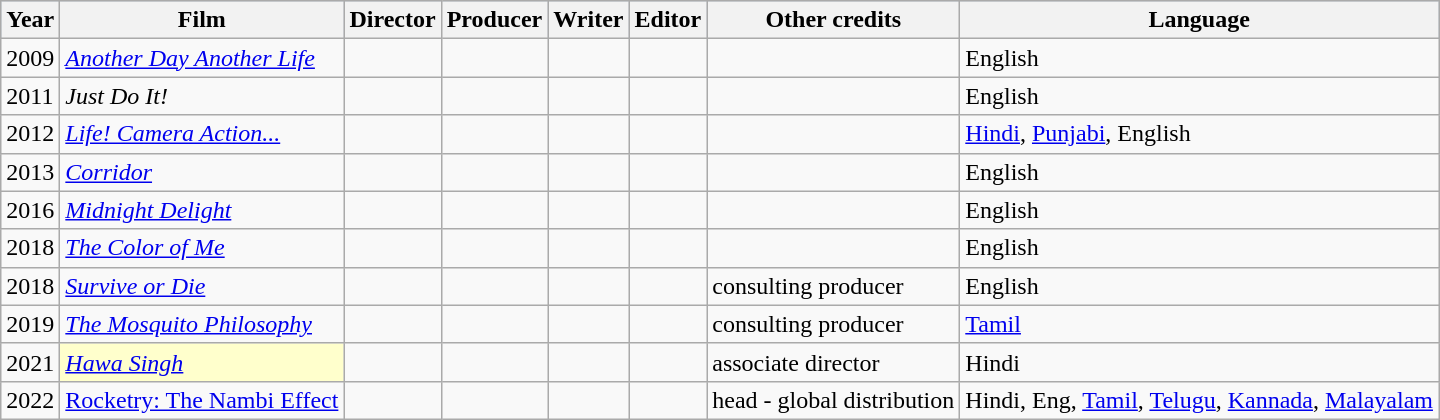<table class="wikitable sortable">
<tr style="background:#b0c4de; text-align:center;">
<th>Year</th>
<th>Film</th>
<th>Director</th>
<th>Producer</th>
<th>Writer</th>
<th>Editor</th>
<th>Other credits</th>
<th>Language</th>
</tr>
<tr>
<td>2009</td>
<td><em><a href='#'>Another Day Another Life</a></em></td>
<td></td>
<td></td>
<td></td>
<td></td>
<td></td>
<td>English</td>
</tr>
<tr>
<td>2011</td>
<td><em>Just Do It!</em></td>
<td></td>
<td></td>
<td></td>
<td></td>
<td></td>
<td>English</td>
</tr>
<tr>
<td>2012</td>
<td><em><a href='#'>Life! Camera Action...</a></em></td>
<td></td>
<td></td>
<td></td>
<td></td>
<td></td>
<td><a href='#'>Hindi</a>, <a href='#'>Punjabi</a>, English</td>
</tr>
<tr>
<td>2013</td>
<td><em><a href='#'>Corridor</a></em></td>
<td></td>
<td></td>
<td></td>
<td></td>
<td></td>
<td>English</td>
</tr>
<tr>
<td>2016</td>
<td><em><a href='#'>Midnight Delight</a></em></td>
<td></td>
<td></td>
<td></td>
<td></td>
<td></td>
<td>English</td>
</tr>
<tr>
<td>2018</td>
<td><em><a href='#'>The Color of Me</a></em></td>
<td></td>
<td></td>
<td></td>
<td></td>
<td></td>
<td>English</td>
</tr>
<tr>
<td>2018</td>
<td><em><a href='#'>Survive or Die</a></em></td>
<td></td>
<td></td>
<td></td>
<td></td>
<td>consulting producer</td>
<td>English</td>
</tr>
<tr>
<td>2019</td>
<td><em><a href='#'>The Mosquito Philosophy</a></em></td>
<td></td>
<td></td>
<td></td>
<td></td>
<td>consulting producer</td>
<td><a href='#'>Tamil</a></td>
</tr>
<tr>
<td>2021</td>
<td ! scope="row" style="background:#FFFFCC;"><em><a href='#'>Hawa Singh</a></em> <em></td>
<td></td>
<td></td>
<td></td>
<td></td>
<td>associate director</td>
<td>Hindi</td>
</tr>
<tr>
<td>2022</td>
<td></em><a href='#'>Rocketry: The Nambi Effect</a><em></td>
<td></td>
<td></td>
<td></td>
<td></td>
<td>head - global distribution</td>
<td>Hindi, Eng, <a href='#'>Tamil</a>, <a href='#'>Telugu</a>, <a href='#'>Kannada</a>, <a href='#'>Malayalam</a></td>
</tr>
</table>
